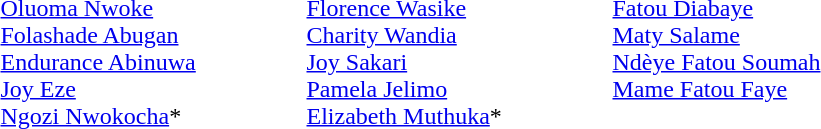<table>
<tr>
<td width=200 valign=top><em></em><br><a href='#'>Oluoma Nwoke</a><br><a href='#'>Folashade Abugan</a><br><a href='#'>Endurance Abinuwa</a><br><a href='#'>Joy Eze</a><br><a href='#'>Ngozi Nwokocha</a>*</td>
<td width=200 valign=top><em></em><br><a href='#'>Florence Wasike</a><br><a href='#'>Charity Wandia</a><br><a href='#'>Joy Sakari</a><br><a href='#'>Pamela Jelimo</a><br><a href='#'>Elizabeth Muthuka</a>*</td>
<td width=200 valign=top><em></em><br><a href='#'>Fatou Diabaye</a><br><a href='#'>Maty Salame</a><br><a href='#'>Ndèye Fatou Soumah</a><br><a href='#'>Mame Fatou Faye</a></td>
</tr>
</table>
